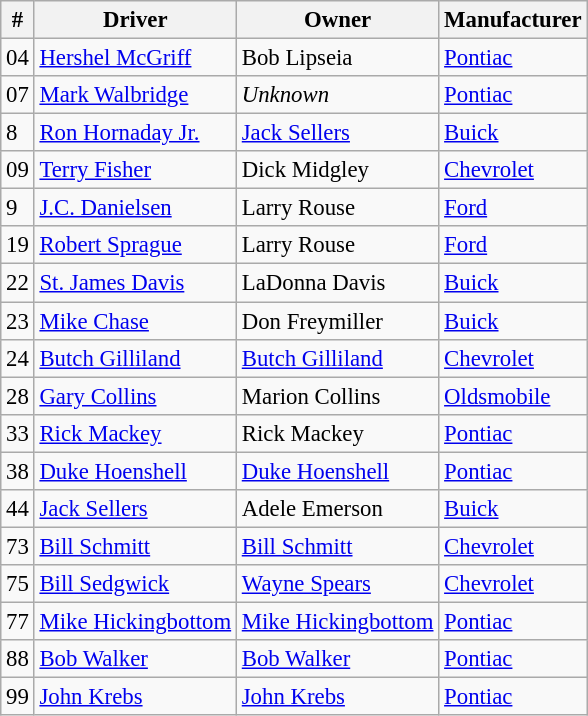<table class="wikitable" style="font-size: 95%;">
<tr>
<th>#</th>
<th>Driver</th>
<th>Owner</th>
<th>Manufacturer</th>
</tr>
<tr>
<td>04</td>
<td><a href='#'>Hershel McGriff</a></td>
<td>Bob Lipseia</td>
<td><a href='#'>Pontiac</a></td>
</tr>
<tr>
<td>07</td>
<td><a href='#'>Mark Walbridge</a></td>
<td><em>Unknown</em></td>
<td><a href='#'>Pontiac</a></td>
</tr>
<tr>
<td>8</td>
<td><a href='#'>Ron Hornaday Jr.</a></td>
<td><a href='#'>Jack Sellers</a></td>
<td><a href='#'>Buick</a></td>
</tr>
<tr>
<td>09</td>
<td><a href='#'>Terry Fisher</a></td>
<td>Dick Midgley</td>
<td><a href='#'>Chevrolet</a></td>
</tr>
<tr>
<td>9</td>
<td><a href='#'>J.C. Danielsen</a></td>
<td>Larry Rouse</td>
<td><a href='#'>Ford</a></td>
</tr>
<tr>
<td>19</td>
<td><a href='#'>Robert Sprague</a></td>
<td>Larry Rouse</td>
<td><a href='#'>Ford</a></td>
</tr>
<tr>
<td>22</td>
<td><a href='#'>St. James Davis</a></td>
<td>LaDonna Davis</td>
<td><a href='#'>Buick</a></td>
</tr>
<tr>
<td>23</td>
<td><a href='#'>Mike Chase</a></td>
<td>Don Freymiller</td>
<td><a href='#'>Buick</a></td>
</tr>
<tr>
<td>24</td>
<td><a href='#'>Butch Gilliland</a></td>
<td><a href='#'>Butch Gilliland</a></td>
<td><a href='#'>Chevrolet</a></td>
</tr>
<tr>
<td>28</td>
<td><a href='#'>Gary Collins</a></td>
<td>Marion Collins</td>
<td><a href='#'>Oldsmobile</a></td>
</tr>
<tr>
<td>33</td>
<td><a href='#'>Rick Mackey</a></td>
<td>Rick Mackey</td>
<td><a href='#'>Pontiac</a></td>
</tr>
<tr>
<td>38</td>
<td><a href='#'>Duke Hoenshell</a></td>
<td><a href='#'>Duke Hoenshell</a></td>
<td><a href='#'>Pontiac</a></td>
</tr>
<tr>
<td>44</td>
<td><a href='#'>Jack Sellers</a></td>
<td>Adele Emerson</td>
<td><a href='#'>Buick</a></td>
</tr>
<tr>
<td>73</td>
<td><a href='#'>Bill Schmitt</a></td>
<td><a href='#'>Bill Schmitt</a></td>
<td><a href='#'>Chevrolet</a></td>
</tr>
<tr>
<td>75</td>
<td><a href='#'>Bill Sedgwick</a></td>
<td><a href='#'>Wayne Spears</a></td>
<td><a href='#'>Chevrolet</a></td>
</tr>
<tr>
<td>77</td>
<td><a href='#'>Mike Hickingbottom</a></td>
<td><a href='#'>Mike Hickingbottom</a></td>
<td><a href='#'>Pontiac</a></td>
</tr>
<tr>
<td>88</td>
<td><a href='#'>Bob Walker</a></td>
<td><a href='#'>Bob Walker</a></td>
<td><a href='#'>Pontiac</a></td>
</tr>
<tr>
<td>99</td>
<td><a href='#'>John Krebs</a></td>
<td><a href='#'>John Krebs</a></td>
<td><a href='#'>Pontiac</a></td>
</tr>
</table>
